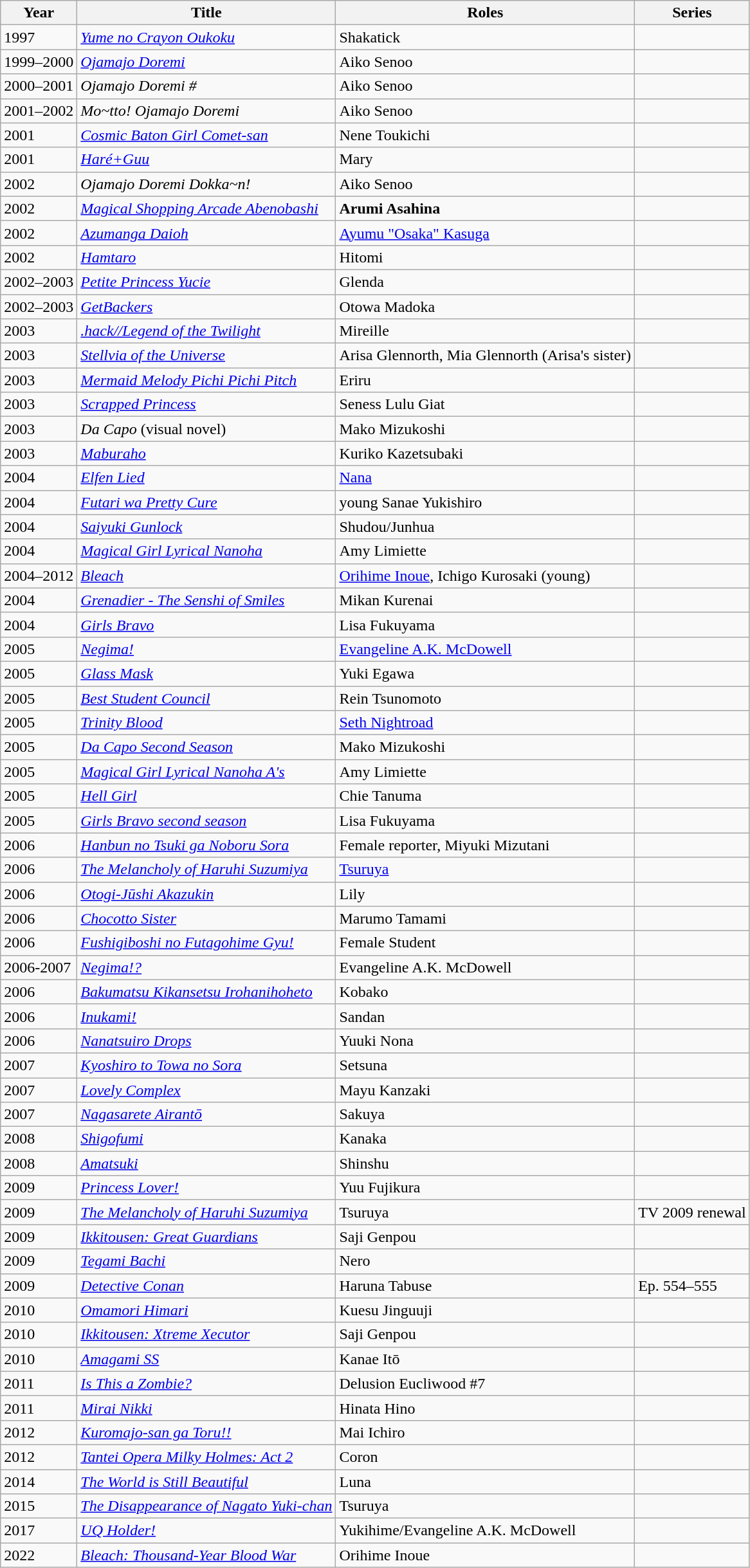<table class="wikitable sortable">
<tr>
<th>Year</th>
<th>Title</th>
<th>Roles</th>
<th>Series</th>
</tr>
<tr>
<td>1997</td>
<td><em><a href='#'>Yume no Crayon Oukoku</a></em></td>
<td>Shakatick</td>
<td></td>
</tr>
<tr>
<td>1999–2000</td>
<td><em><a href='#'>Ojamajo Doremi</a></em></td>
<td>Aiko Senoo</td>
<td></td>
</tr>
<tr>
<td>2000–2001</td>
<td><em>Ojamajo Doremi #</em></td>
<td>Aiko Senoo</td>
<td></td>
</tr>
<tr>
<td>2001–2002</td>
<td><em>Mo~tto! Ojamajo Doremi</em></td>
<td>Aiko Senoo</td>
<td></td>
</tr>
<tr>
<td>2001</td>
<td><em><a href='#'>Cosmic Baton Girl Comet-san</a></em></td>
<td>Nene Toukichi</td>
<td></td>
</tr>
<tr>
<td>2001</td>
<td><em><a href='#'>Haré+Guu</a></em></td>
<td>Mary</td>
<td></td>
</tr>
<tr>
<td>2002</td>
<td><em>Ojamajo Doremi Dokka~n!</em></td>
<td>Aiko Senoo</td>
<td></td>
</tr>
<tr>
<td>2002</td>
<td><em><a href='#'>Magical Shopping Arcade Abenobashi</a></em></td>
<td><strong>Arumi Asahina</strong></td>
<td></td>
</tr>
<tr>
<td>2002</td>
<td><em><a href='#'>Azumanga Daioh</a></em></td>
<td><a href='#'>Ayumu "Osaka" Kasuga</a></td>
<td></td>
</tr>
<tr>
<td>2002</td>
<td><em><a href='#'>Hamtaro</a></em></td>
<td>Hitomi</td>
<td></td>
</tr>
<tr>
<td>2002–2003</td>
<td><em><a href='#'>Petite Princess Yucie</a></em></td>
<td>Glenda</td>
<td></td>
</tr>
<tr>
<td>2002–2003</td>
<td><em><a href='#'>GetBackers</a></em></td>
<td>Otowa Madoka</td>
<td></td>
</tr>
<tr>
<td>2003</td>
<td><em><a href='#'>.hack//Legend of the Twilight</a></em></td>
<td>Mireille</td>
<td></td>
</tr>
<tr>
<td>2003</td>
<td><em><a href='#'>Stellvia of the Universe</a></em></td>
<td>Arisa Glennorth, Mia Glennorth (Arisa's sister)</td>
<td></td>
</tr>
<tr>
<td>2003</td>
<td><em><a href='#'>Mermaid Melody Pichi Pichi Pitch</a></em></td>
<td>Eriru</td>
<td></td>
</tr>
<tr>
<td>2003</td>
<td><em><a href='#'>Scrapped Princess</a></em></td>
<td>Seness Lulu Giat</td>
<td></td>
</tr>
<tr>
<td>2003</td>
<td><em>Da Capo</em> (visual novel)</td>
<td>Mako Mizukoshi</td>
<td></td>
</tr>
<tr>
<td>2003</td>
<td><em><a href='#'>Maburaho</a></em></td>
<td>Kuriko Kazetsubaki</td>
<td></td>
</tr>
<tr>
<td>2004</td>
<td><em><a href='#'>Elfen Lied</a></em></td>
<td><a href='#'>Nana</a></td>
<td></td>
</tr>
<tr>
<td>2004</td>
<td><em><a href='#'>Futari wa Pretty Cure</a></em></td>
<td>young Sanae Yukishiro</td>
<td></td>
</tr>
<tr>
<td>2004</td>
<td><em><a href='#'>Saiyuki Gunlock</a></em></td>
<td>Shudou/Junhua</td>
<td></td>
</tr>
<tr>
<td>2004</td>
<td><em><a href='#'>Magical Girl Lyrical Nanoha</a></em></td>
<td>Amy Limiette</td>
<td></td>
</tr>
<tr>
<td>2004–2012</td>
<td><em><a href='#'>Bleach</a></em></td>
<td><a href='#'>Orihime Inoue</a>, Ichigo Kurosaki (young)</td>
<td></td>
</tr>
<tr>
<td>2004</td>
<td><em><a href='#'>Grenadier - The Senshi of Smiles</a></em></td>
<td>Mikan Kurenai</td>
<td></td>
</tr>
<tr>
<td>2004</td>
<td><em><a href='#'>Girls Bravo</a></em></td>
<td>Lisa Fukuyama</td>
<td></td>
</tr>
<tr>
<td>2005</td>
<td><em><a href='#'>Negima!</a></em></td>
<td><a href='#'>Evangeline A.K. McDowell</a></td>
<td></td>
</tr>
<tr>
<td>2005</td>
<td><em><a href='#'>Glass Mask</a></em></td>
<td>Yuki Egawa</td>
<td></td>
</tr>
<tr>
<td>2005</td>
<td><em><a href='#'>Best Student Council</a></em></td>
<td>Rein Tsunomoto</td>
<td></td>
</tr>
<tr>
<td>2005</td>
<td><em><a href='#'>Trinity Blood</a></em></td>
<td><a href='#'>Seth Nightroad</a></td>
<td></td>
</tr>
<tr>
<td>2005</td>
<td><em><a href='#'>Da Capo Second Season</a></em></td>
<td>Mako Mizukoshi</td>
<td></td>
</tr>
<tr>
<td>2005</td>
<td><em><a href='#'>Magical Girl Lyrical Nanoha A's</a></em></td>
<td>Amy Limiette</td>
<td></td>
</tr>
<tr>
<td>2005</td>
<td><em><a href='#'>Hell Girl</a></em></td>
<td>Chie Tanuma</td>
<td></td>
</tr>
<tr>
<td>2005</td>
<td><em><a href='#'>Girls Bravo second season</a></em></td>
<td>Lisa Fukuyama</td>
<td></td>
</tr>
<tr>
<td>2006</td>
<td><em><a href='#'>Hanbun no Tsuki ga Noboru Sora</a></em></td>
<td>Female reporter, Miyuki Mizutani</td>
<td></td>
</tr>
<tr>
<td>2006</td>
<td><em><a href='#'>The Melancholy of Haruhi Suzumiya</a></em></td>
<td><a href='#'>Tsuruya</a></td>
<td></td>
</tr>
<tr>
<td>2006</td>
<td><em><a href='#'>Otogi-Jūshi Akazukin</a></em></td>
<td>Lily</td>
<td></td>
</tr>
<tr>
<td>2006</td>
<td><em><a href='#'>Chocotto Sister</a></em></td>
<td>Marumo Tamami</td>
<td></td>
</tr>
<tr>
<td>2006</td>
<td><em><a href='#'>Fushigiboshi no Futagohime Gyu!</a></em></td>
<td>Female Student</td>
<td></td>
</tr>
<tr>
<td>2006-2007</td>
<td><em><a href='#'>Negima!?</a></em></td>
<td>Evangeline A.K. McDowell</td>
<td></td>
</tr>
<tr>
<td>2006</td>
<td><em><a href='#'>Bakumatsu Kikansetsu Irohanihoheto</a></em></td>
<td>Kobako</td>
<td></td>
</tr>
<tr>
<td>2006</td>
<td><em><a href='#'>Inukami!</a></em></td>
<td>Sandan</td>
<td></td>
</tr>
<tr>
<td>2006</td>
<td><em><a href='#'>Nanatsuiro Drops</a></em></td>
<td>Yuuki Nona</td>
<td></td>
</tr>
<tr>
<td>2007</td>
<td><em><a href='#'>Kyoshiro to Towa no Sora</a></em></td>
<td>Setsuna</td>
<td></td>
</tr>
<tr>
<td>2007</td>
<td><em><a href='#'>Lovely Complex</a></em></td>
<td>Mayu Kanzaki</td>
<td></td>
</tr>
<tr>
<td>2007</td>
<td><em><a href='#'>Nagasarete Airantō</a></em></td>
<td>Sakuya</td>
<td></td>
</tr>
<tr>
<td>2008</td>
<td><em><a href='#'>Shigofumi</a></em></td>
<td>Kanaka</td>
<td></td>
</tr>
<tr>
<td>2008</td>
<td><em><a href='#'>Amatsuki</a></em></td>
<td>Shinshu</td>
<td></td>
</tr>
<tr>
<td>2009</td>
<td><em><a href='#'>Princess Lover!</a></em></td>
<td>Yuu Fujikura</td>
<td></td>
</tr>
<tr>
<td>2009</td>
<td><em><a href='#'>The Melancholy of Haruhi Suzumiya</a></em></td>
<td>Tsuruya</td>
<td>TV 2009 renewal</td>
</tr>
<tr>
<td>2009</td>
<td><em><a href='#'>Ikkitousen: Great Guardians</a></em></td>
<td>Saji Genpou</td>
<td></td>
</tr>
<tr>
<td>2009</td>
<td><em><a href='#'>Tegami Bachi</a></em></td>
<td>Nero</td>
<td></td>
</tr>
<tr>
<td>2009</td>
<td><em><a href='#'>Detective Conan</a></em></td>
<td>Haruna Tabuse</td>
<td>Ep. 554–555</td>
</tr>
<tr>
<td>2010</td>
<td><em><a href='#'>Omamori Himari</a></em></td>
<td>Kuesu Jinguuji</td>
<td></td>
</tr>
<tr>
<td>2010</td>
<td><em><a href='#'>Ikkitousen: Xtreme Xecutor</a></em></td>
<td>Saji Genpou</td>
<td></td>
</tr>
<tr>
<td>2010</td>
<td><em><a href='#'>Amagami SS</a></em></td>
<td>Kanae Itō</td>
<td></td>
</tr>
<tr>
<td>2011</td>
<td><em><a href='#'>Is This a Zombie?</a></em></td>
<td>Delusion Eucliwood #7</td>
<td></td>
</tr>
<tr>
<td>2011</td>
<td><em><a href='#'>Mirai Nikki</a></em></td>
<td>Hinata Hino</td>
<td></td>
</tr>
<tr>
<td>2012</td>
<td><em><a href='#'>Kuromajo-san ga Toru!!</a></em></td>
<td>Mai Ichiro</td>
<td></td>
</tr>
<tr>
<td>2012</td>
<td><em><a href='#'>Tantei Opera Milky Holmes: Act 2</a></em></td>
<td>Coron</td>
<td></td>
</tr>
<tr>
<td>2014</td>
<td><em><a href='#'>The World is Still Beautiful</a></em></td>
<td>Luna</td>
<td></td>
</tr>
<tr>
<td>2015</td>
<td><em><a href='#'>The Disappearance of Nagato Yuki-chan</a></em></td>
<td>Tsuruya</td>
<td></td>
</tr>
<tr>
<td>2017</td>
<td><em><a href='#'>UQ Holder!</a></em></td>
<td>Yukihime/Evangeline A.K. McDowell</td>
<td></td>
</tr>
<tr>
<td>2022</td>
<td><em><a href='#'>Bleach: Thousand-Year Blood War</a></em></td>
<td>Orihime Inoue</td>
<td></td>
</tr>
</table>
